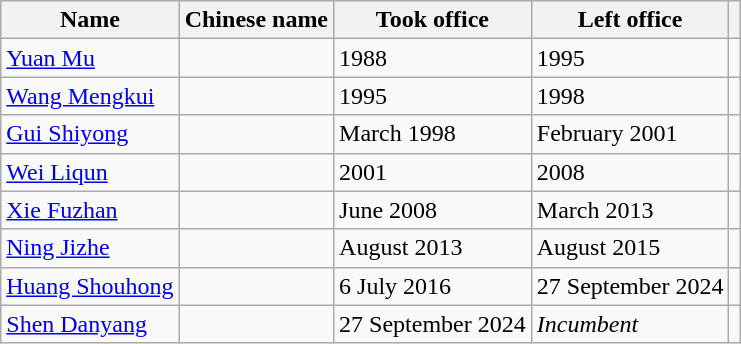<table class="wikitable">
<tr>
<th>Name</th>
<th>Chinese name</th>
<th>Took office</th>
<th>Left office</th>
<th></th>
</tr>
<tr>
<td><a href='#'>Yuan Mu</a></td>
<td></td>
<td>1988</td>
<td>1995</td>
<td></td>
</tr>
<tr>
<td><a href='#'>Wang Mengkui</a></td>
<td></td>
<td>1995</td>
<td>1998</td>
<td></td>
</tr>
<tr>
<td><a href='#'>Gui Shiyong</a></td>
<td></td>
<td>March 1998</td>
<td>February 2001</td>
<td></td>
</tr>
<tr>
<td><a href='#'>Wei Liqun</a></td>
<td></td>
<td>2001</td>
<td>2008</td>
<td></td>
</tr>
<tr>
<td><a href='#'>Xie Fuzhan</a></td>
<td></td>
<td>June 2008</td>
<td>March 2013</td>
<td></td>
</tr>
<tr>
<td><a href='#'>Ning Jizhe</a></td>
<td></td>
<td>August 2013</td>
<td>August 2015</td>
<td></td>
</tr>
<tr>
<td><a href='#'>Huang Shouhong</a></td>
<td></td>
<td>6 July 2016</td>
<td>27 September 2024</td>
<td></td>
</tr>
<tr>
<td><a href='#'>Shen Danyang</a></td>
<td></td>
<td>27 September 2024</td>
<td><em>Incumbent</em></td>
<td></td>
</tr>
</table>
